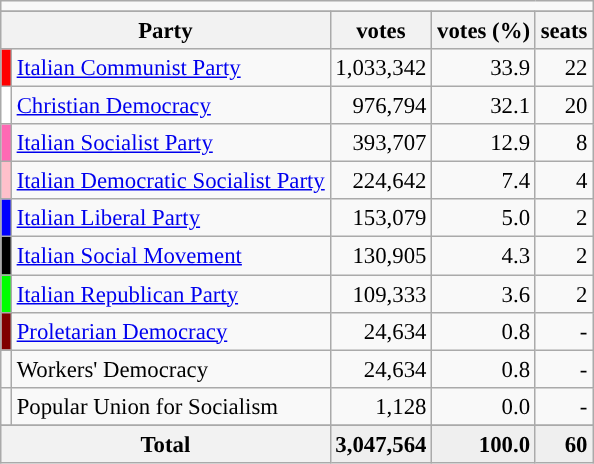<table class="wikitable" style="font-size:95%">
<tr>
<td colspan=5 align=center></td>
</tr>
<tr>
</tr>
<tr bgcolor="EFEFEF">
<th colspan=2>Party</th>
<th>votes</th>
<th>votes (%)</th>
<th>seats</th>
</tr>
<tr>
<td bgcolor=red></td>
<td><a href='#'>Italian Communist Party</a></td>
<td align=right>1,033,342</td>
<td align=right>33.9</td>
<td align=right>22</td>
</tr>
<tr>
<td bgcolor=white></td>
<td><a href='#'>Christian Democracy</a></td>
<td align=right>976,794</td>
<td align=right>32.1</td>
<td align=right>20</td>
</tr>
<tr>
<td bgcolor=hotpink></td>
<td><a href='#'>Italian Socialist Party</a></td>
<td align=right>393,707</td>
<td align=right>12.9</td>
<td align=right>8</td>
</tr>
<tr>
<td bgcolor=pink></td>
<td><a href='#'>Italian Democratic Socialist Party</a></td>
<td align=right>224,642</td>
<td align=right>7.4</td>
<td align=right>4</td>
</tr>
<tr>
<td bgcolor=blue></td>
<td><a href='#'>Italian Liberal Party</a></td>
<td align=right>153,079</td>
<td align=right>5.0</td>
<td align=right>2</td>
</tr>
<tr>
<td bgcolor=black></td>
<td><a href='#'>Italian Social Movement</a></td>
<td align=right>130,905</td>
<td align=right>4.3</td>
<td align=right>2</td>
</tr>
<tr>
<td bgcolor=lime></td>
<td><a href='#'>Italian Republican Party</a></td>
<td align=right>109,333</td>
<td align=right>3.6</td>
<td align=right>2</td>
</tr>
<tr>
<td bgcolor=maroon></td>
<td><a href='#'>Proletarian Democracy</a></td>
<td align=right>24,634</td>
<td align=right>0.8</td>
<td align=right>-</td>
</tr>
<tr>
<td></td>
<td>Workers' Democracy</td>
<td align=right>24,634</td>
<td align=right>0.8</td>
<td align=right>-</td>
</tr>
<tr>
<td></td>
<td>Popular Union for Socialism</td>
<td align=right>1,128</td>
<td align=right>0.0</td>
<td align=right>-</td>
</tr>
<tr>
</tr>
<tr bgcolor="EFEFEF">
<th colspan=2><strong>Total</strong></th>
<td align=right><strong>3,047,564</strong></td>
<td align=right><strong>100.0</strong></td>
<td align=right><strong>60</strong></td>
</tr>
</table>
